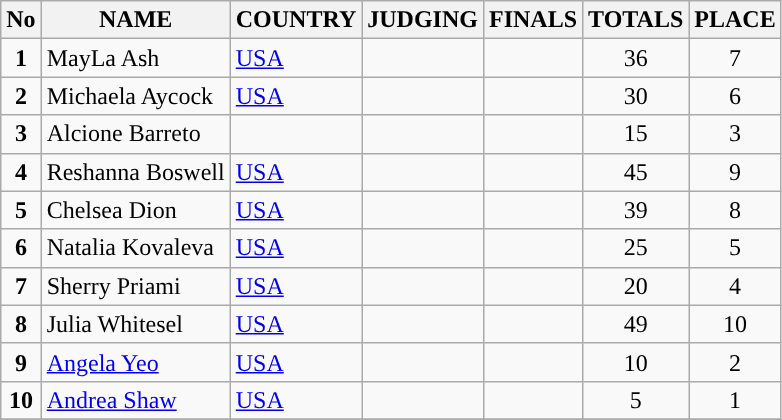<table class="wikitable sortable">
<tr>
<th>No</th>
<th>NAME</th>
<th>COUNTRY</th>
<th>JUDGING</th>
<th>FINALS</th>
<th>TOTALS</th>
<th>PLACE</th>
</tr>
<tr>
<td style="text-align: center"><strong>1</strong></td>
<td>MayLa Ash</td>
<td> <a href='#'>USA</a></td>
<td></td>
<td></td>
<td style="text-align: center">36</td>
<td style="text-align: center">7</td>
</tr>
<tr>
<td style="text-align: center"><strong>2</strong></td>
<td>Michaela Aycock</td>
<td> <a href='#'>USA</a></td>
<td></td>
<td></td>
<td style="text-align: center">30</td>
<td style="text-align: center">6</td>
</tr>
<tr>
<td style="text-align: center"><strong>3</strong></td>
<td>Alcione Barreto</td>
<td></td>
<td></td>
<td></td>
<td style="text-align: center">15</td>
<td style="text-align: center">3</td>
</tr>
<tr>
<td style="text-align: center"><strong>4</strong></td>
<td>Reshanna Boswell</td>
<td> <a href='#'>USA</a></td>
<td></td>
<td></td>
<td style="text-align: center">45</td>
<td style="text-align: center">9</td>
</tr>
<tr>
<td style="text-align: center"><strong>5</strong></td>
<td>Chelsea Dion</td>
<td> <a href='#'>USA</a></td>
<td></td>
<td></td>
<td style="text-align: center">39</td>
<td style="text-align: center">8</td>
</tr>
<tr>
<td style="text-align: center"><strong>6</strong></td>
<td>Natalia Kovaleva</td>
<td> <a href='#'>USA</a></td>
<td></td>
<td></td>
<td style="text-align: center">25</td>
<td style="text-align: center">5</td>
</tr>
<tr>
<td style="text-align: center"><strong>7</strong></td>
<td>Sherry Priami</td>
<td> <a href='#'>USA</a></td>
<td></td>
<td></td>
<td style="text-align: center">20</td>
<td style="text-align: center">4</td>
</tr>
<tr>
<td style="text-align: center"><strong>8</strong></td>
<td>Julia Whitesel</td>
<td> <a href='#'>USA</a></td>
<td></td>
<td></td>
<td style="text-align: center">49</td>
<td style="text-align: center">10</td>
</tr>
<tr>
<td style="text-align: center"><strong>9</strong></td>
<td><a href='#'>Angela Yeo</a></td>
<td> <a href='#'>USA</a></td>
<td></td>
<td></td>
<td style="text-align: center">10</td>
<td style="text-align: center">2</td>
</tr>
<tr>
<td style="text-align: center"><strong>10</strong></td>
<td><a href='#'>Andrea Shaw</a></td>
<td> <a href='#'>USA</a></td>
<td></td>
<td></td>
<td style="text-align: center">5</td>
<td style="text-align: center">1</td>
</tr>
<tr>
</tr>
</table>
